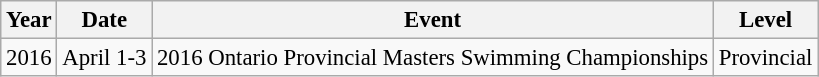<table style="font-size: 95%;" class="sortable wikitable">
<tr>
<th>Year</th>
<th>Date</th>
<th>Event</th>
<th>Level</th>
</tr>
<tr>
<td>2016</td>
<td>April 1-3</td>
<td>2016 Ontario Provincial Masters Swimming Championships</td>
<td>Provincial</td>
</tr>
</table>
